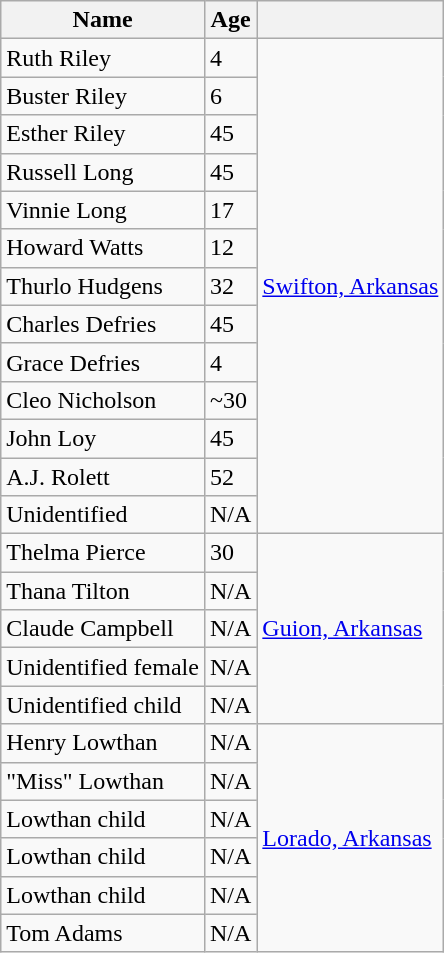<table class="wikitable">
<tr>
<th>Name</th>
<th>Age</th>
<th></th>
</tr>
<tr>
<td>Ruth Riley</td>
<td>4</td>
<td rowspan="13"><a href='#'>Swifton, Arkansas</a></td>
</tr>
<tr>
<td>Buster Riley</td>
<td>6</td>
</tr>
<tr>
<td>Esther Riley</td>
<td>45</td>
</tr>
<tr>
<td>Russell Long</td>
<td>45</td>
</tr>
<tr>
<td>Vinnie Long</td>
<td>17</td>
</tr>
<tr>
<td>Howard Watts</td>
<td>12</td>
</tr>
<tr>
<td>Thurlo Hudgens</td>
<td>32</td>
</tr>
<tr>
<td>Charles Defries</td>
<td>45</td>
</tr>
<tr>
<td>Grace Defries</td>
<td>4</td>
</tr>
<tr>
<td>Cleo Nicholson</td>
<td>~30</td>
</tr>
<tr>
<td>John Loy</td>
<td>45</td>
</tr>
<tr>
<td>A.J. Rolett</td>
<td>52</td>
</tr>
<tr>
<td>Unidentified</td>
<td>N/A</td>
</tr>
<tr>
<td>Thelma Pierce</td>
<td>30</td>
<td rowspan="5"><a href='#'>Guion, Arkansas</a></td>
</tr>
<tr>
<td>Thana Tilton</td>
<td>N/A</td>
</tr>
<tr>
<td>Claude Campbell</td>
<td>N/A</td>
</tr>
<tr>
<td>Unidentified female</td>
<td>N/A</td>
</tr>
<tr>
<td>Unidentified child</td>
<td>N/A</td>
</tr>
<tr>
<td>Henry Lowthan</td>
<td>N/A</td>
<td rowspan="6"><a href='#'>Lorado, Arkansas</a></td>
</tr>
<tr>
<td>"Miss" Lowthan</td>
<td>N/A</td>
</tr>
<tr>
<td>Lowthan child</td>
<td>N/A</td>
</tr>
<tr>
<td>Lowthan child</td>
<td>N/A</td>
</tr>
<tr>
<td>Lowthan child</td>
<td>N/A</td>
</tr>
<tr>
<td>Tom Adams</td>
<td>N/A</td>
</tr>
</table>
